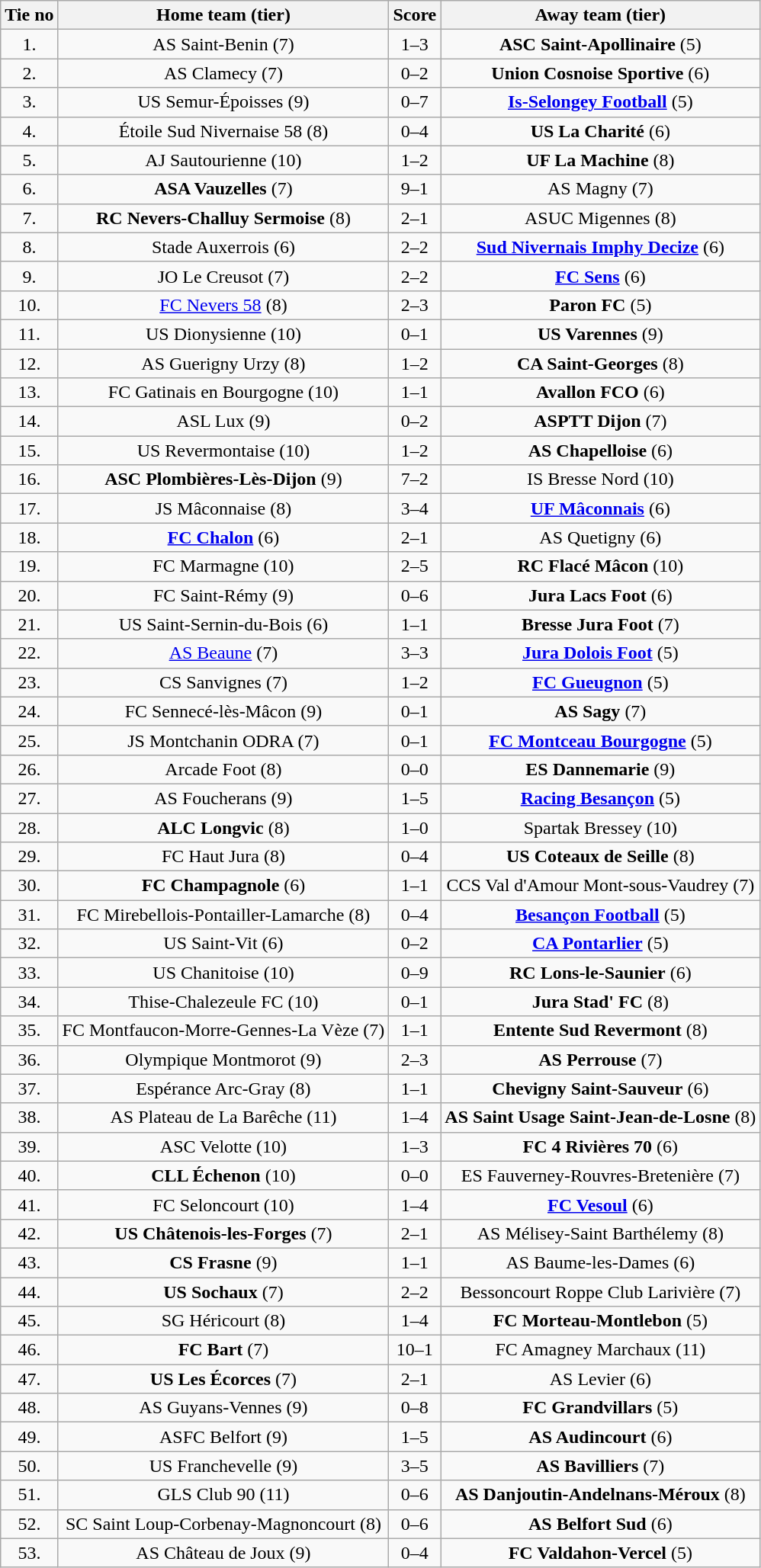<table class="wikitable" style="text-align: center">
<tr>
<th>Tie no</th>
<th>Home team (tier)</th>
<th>Score</th>
<th>Away team (tier)</th>
</tr>
<tr>
<td>1.</td>
<td>AS Saint-Benin (7)</td>
<td>1–3</td>
<td><strong>ASC Saint-Apollinaire</strong> (5)</td>
</tr>
<tr>
<td>2.</td>
<td>AS Clamecy (7)</td>
<td>0–2</td>
<td><strong>Union Cosnoise Sportive</strong> (6)</td>
</tr>
<tr>
<td>3.</td>
<td>US Semur-Époisses (9)</td>
<td>0–7</td>
<td><strong><a href='#'>Is-Selongey Football</a></strong> (5)</td>
</tr>
<tr>
<td>4.</td>
<td>Étoile Sud Nivernaise 58 (8)</td>
<td>0–4</td>
<td><strong>US La Charité</strong> (6)</td>
</tr>
<tr>
<td>5.</td>
<td>AJ Sautourienne (10)</td>
<td>1–2</td>
<td><strong>UF La Machine</strong> (8)</td>
</tr>
<tr>
<td>6.</td>
<td><strong>ASA Vauzelles</strong> (7)</td>
<td>9–1</td>
<td>AS Magny (7)</td>
</tr>
<tr>
<td>7.</td>
<td><strong>RC Nevers-Challuy Sermoise</strong> (8)</td>
<td>2–1</td>
<td>ASUC Migennes (8)</td>
</tr>
<tr>
<td>8.</td>
<td>Stade Auxerrois (6)</td>
<td>2–2 </td>
<td><strong><a href='#'>Sud Nivernais Imphy Decize</a></strong> (6)</td>
</tr>
<tr>
<td>9.</td>
<td>JO Le Creusot (7)</td>
<td>2–2 </td>
<td><strong><a href='#'>FC Sens</a></strong> (6)</td>
</tr>
<tr>
<td>10.</td>
<td><a href='#'>FC Nevers 58</a> (8)</td>
<td>2–3</td>
<td><strong>Paron FC</strong> (5)</td>
</tr>
<tr>
<td>11.</td>
<td>US Dionysienne (10)</td>
<td>0–1</td>
<td><strong>US Varennes</strong> (9)</td>
</tr>
<tr>
<td>12.</td>
<td>AS Guerigny Urzy (8)</td>
<td>1–2</td>
<td><strong>CA Saint-Georges</strong> (8)</td>
</tr>
<tr>
<td>13.</td>
<td>FC Gatinais en Bourgogne (10)</td>
<td>1–1 </td>
<td><strong>Avallon FCO</strong> (6)</td>
</tr>
<tr>
<td>14.</td>
<td>ASL Lux (9)</td>
<td>0–2</td>
<td><strong>ASPTT Dijon</strong> (7)</td>
</tr>
<tr>
<td>15.</td>
<td>US Revermontaise (10)</td>
<td>1–2</td>
<td><strong>AS Chapelloise</strong> (6)</td>
</tr>
<tr>
<td>16.</td>
<td><strong>ASC Plombières-Lès-Dijon</strong> (9)</td>
<td>7–2</td>
<td>IS Bresse Nord (10)</td>
</tr>
<tr>
<td>17.</td>
<td>JS Mâconnaise (8)</td>
<td>3–4</td>
<td><strong><a href='#'>UF Mâconnais</a></strong> (6)</td>
</tr>
<tr>
<td>18.</td>
<td><strong><a href='#'>FC Chalon</a></strong> (6)</td>
<td>2–1</td>
<td>AS Quetigny (6)</td>
</tr>
<tr>
<td>19.</td>
<td>FC Marmagne (10)</td>
<td>2–5</td>
<td><strong>RC Flacé Mâcon</strong> (10)</td>
</tr>
<tr>
<td>20.</td>
<td>FC Saint-Rémy (9)</td>
<td>0–6</td>
<td><strong>Jura Lacs Foot</strong> (6)</td>
</tr>
<tr>
<td>21.</td>
<td>US Saint-Sernin-du-Bois (6)</td>
<td>1–1 </td>
<td><strong>Bresse Jura Foot</strong> (7)</td>
</tr>
<tr>
<td>22.</td>
<td><a href='#'>AS Beaune</a> (7)</td>
<td>3–3 </td>
<td><strong><a href='#'>Jura Dolois Foot</a></strong> (5)</td>
</tr>
<tr>
<td>23.</td>
<td>CS Sanvignes (7)</td>
<td>1–2</td>
<td><strong><a href='#'>FC Gueugnon</a></strong> (5)</td>
</tr>
<tr>
<td>24.</td>
<td>FC Sennecé-lès-Mâcon (9)</td>
<td>0–1</td>
<td><strong>AS Sagy</strong> (7)</td>
</tr>
<tr>
<td>25.</td>
<td>JS Montchanin ODRA (7)</td>
<td>0–1</td>
<td><strong><a href='#'>FC Montceau Bourgogne</a></strong> (5)</td>
</tr>
<tr>
<td>26.</td>
<td>Arcade Foot (8)</td>
<td>0–0 </td>
<td><strong>ES Dannemarie</strong> (9)</td>
</tr>
<tr>
<td>27.</td>
<td>AS Foucherans (9)</td>
<td>1–5</td>
<td><strong><a href='#'>Racing Besançon</a></strong> (5)</td>
</tr>
<tr>
<td>28.</td>
<td><strong>ALC Longvic</strong> (8)</td>
<td>1–0</td>
<td>Spartak Bressey (10)</td>
</tr>
<tr>
<td>29.</td>
<td>FC Haut Jura (8)</td>
<td>0–4</td>
<td><strong>US Coteaux de Seille</strong> (8)</td>
</tr>
<tr>
<td>30.</td>
<td><strong>FC Champagnole</strong> (6)</td>
<td>1–1 </td>
<td>CCS Val d'Amour Mont-sous-Vaudrey (7)</td>
</tr>
<tr>
<td>31.</td>
<td>FC Mirebellois-Pontailler-Lamarche (8)</td>
<td>0–4</td>
<td><strong><a href='#'>Besançon Football</a></strong> (5)</td>
</tr>
<tr>
<td>32.</td>
<td>US Saint-Vit (6)</td>
<td>0–2</td>
<td><strong><a href='#'>CA Pontarlier</a></strong> (5)</td>
</tr>
<tr>
<td>33.</td>
<td>US Chanitoise (10)</td>
<td>0–9</td>
<td><strong>RC Lons-le-Saunier</strong> (6)</td>
</tr>
<tr>
<td>34.</td>
<td>Thise-Chalezeule FC (10)</td>
<td>0–1</td>
<td><strong>Jura Stad' FC</strong> (8)</td>
</tr>
<tr>
<td>35.</td>
<td>FC Montfaucon-Morre-Gennes-La Vèze (7)</td>
<td>1–1 </td>
<td><strong>Entente Sud Revermont</strong> (8)</td>
</tr>
<tr>
<td>36.</td>
<td>Olympique Montmorot (9)</td>
<td>2–3</td>
<td><strong>AS Perrouse</strong> (7)</td>
</tr>
<tr>
<td>37.</td>
<td>Espérance Arc-Gray (8)</td>
<td>1–1 </td>
<td><strong>Chevigny Saint-Sauveur</strong> (6)</td>
</tr>
<tr>
<td>38.</td>
<td>AS Plateau de La Barêche (11)</td>
<td>1–4</td>
<td><strong>AS Saint Usage Saint-Jean-de-Losne</strong> (8)</td>
</tr>
<tr>
<td>39.</td>
<td>ASC Velotte (10)</td>
<td>1–3</td>
<td><strong>FC 4 Rivières 70</strong> (6)</td>
</tr>
<tr>
<td>40.</td>
<td><strong>CLL Échenon</strong> (10)</td>
<td>0–0 </td>
<td>ES Fauverney-Rouvres-Bretenière (7)</td>
</tr>
<tr>
<td>41.</td>
<td>FC Seloncourt (10)</td>
<td>1–4</td>
<td><strong><a href='#'>FC Vesoul</a></strong> (6)</td>
</tr>
<tr>
<td>42.</td>
<td><strong>US Châtenois-les-Forges</strong> (7)</td>
<td>2–1</td>
<td>AS Mélisey-Saint Barthélemy (8)</td>
</tr>
<tr>
<td>43.</td>
<td><strong>CS Frasne</strong> (9)</td>
<td>1–1 </td>
<td>AS Baume-les-Dames (6)</td>
</tr>
<tr>
<td>44.</td>
<td><strong>US Sochaux</strong> (7)</td>
<td>2–2 </td>
<td>Bessoncourt Roppe Club Larivière (7)</td>
</tr>
<tr>
<td>45.</td>
<td>SG Héricourt (8)</td>
<td>1–4</td>
<td><strong>FC Morteau-Montlebon</strong> (5)</td>
</tr>
<tr>
<td>46.</td>
<td><strong>FC Bart</strong> (7)</td>
<td>10–1</td>
<td>FC Amagney Marchaux (11)</td>
</tr>
<tr>
<td>47.</td>
<td><strong>US Les Écorces</strong> (7)</td>
<td>2–1</td>
<td>AS Levier (6)</td>
</tr>
<tr>
<td>48.</td>
<td>AS Guyans-Vennes (9)</td>
<td>0–8</td>
<td><strong>FC Grandvillars</strong> (5)</td>
</tr>
<tr>
<td>49.</td>
<td>ASFC Belfort (9)</td>
<td>1–5</td>
<td><strong>AS Audincourt</strong> (6)</td>
</tr>
<tr>
<td>50.</td>
<td>US Franchevelle (9)</td>
<td>3–5</td>
<td><strong>AS Bavilliers</strong> (7)</td>
</tr>
<tr>
<td>51.</td>
<td>GLS Club 90 (11)</td>
<td>0–6</td>
<td><strong>AS Danjoutin-Andelnans-Méroux</strong> (8)</td>
</tr>
<tr>
<td>52.</td>
<td>SC Saint Loup-Corbenay-Magnoncourt (8)</td>
<td>0–6</td>
<td><strong>AS Belfort Sud</strong> (6)</td>
</tr>
<tr>
<td>53.</td>
<td>AS Château de Joux (9)</td>
<td>0–4</td>
<td><strong>FC Valdahon-Vercel</strong> (5)</td>
</tr>
</table>
